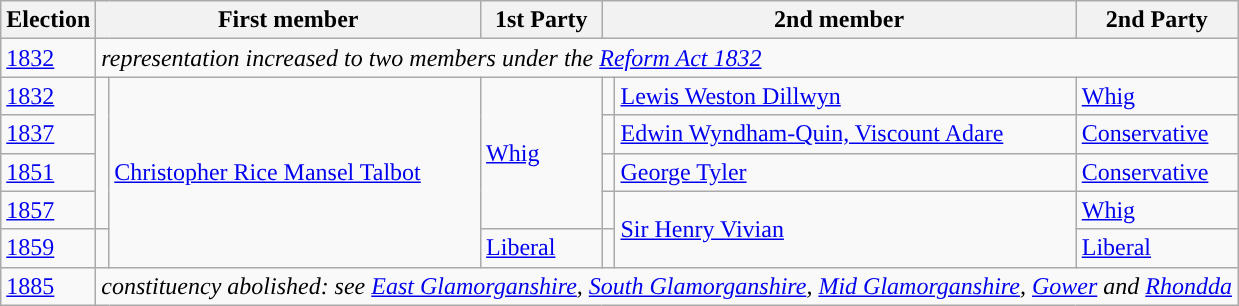<table class="wikitable">
<tr>
<th>Election</th>
<th colspan="2">First member</th>
<th>1st Party</th>
<th colspan="2">2nd member</th>
<th>2nd Party</th>
</tr>
<tr>
<td><a href='#'>1832</a></td>
<td colspan="6"><em>representation increased to two members under the <a href='#'>Reform Act 1832</a></em></td>
</tr>
<tr>
<td><a href='#'>1832</a></td>
<td rowspan="4" style="color:inherit;background-color: "></td>
<td rowspan="5"><a href='#'>Christopher Rice Mansel Talbot</a></td>
<td rowspan="4"><a href='#'>Whig</a></td>
<td style="color:inherit;background-color: "></td>
<td><a href='#'>Lewis Weston Dillwyn</a></td>
<td><a href='#'>Whig</a></td>
</tr>
<tr>
<td><a href='#'>1837</a></td>
<td style="color:inherit;background-color: "></td>
<td><a href='#'>Edwin Wyndham-Quin, Viscount Adare</a></td>
<td><a href='#'>Conservative</a></td>
</tr>
<tr>
<td><a href='#'>1851</a></td>
<td style="color:inherit;background-color: "></td>
<td><a href='#'>George Tyler</a></td>
<td><a href='#'>Conservative</a></td>
</tr>
<tr>
<td><a href='#'>1857</a></td>
<td style="color:inherit;background-color: "></td>
<td rowspan="2"><a href='#'>Sir Henry Vivian</a></td>
<td><a href='#'>Whig</a></td>
</tr>
<tr>
<td><a href='#'>1859</a></td>
<td style="color:inherit;background-color: "></td>
<td><a href='#'>Liberal</a></td>
<td style="color:inherit;background-color: "></td>
<td><a href='#'>Liberal</a></td>
</tr>
<tr>
<td><a href='#'>1885</a></td>
<td colspan="6"><em>constituency abolished: see <a href='#'>East Glamorganshire</a>, <a href='#'>South Glamorganshire</a>, <a href='#'>Mid Glamorganshire</a>, <a href='#'>Gower</a> and <a href='#'>Rhondda</a></em></td>
</tr>
</table>
